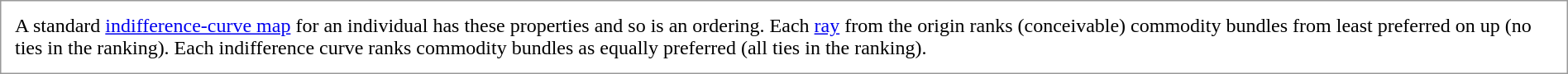<table style="border:1px solid #999; text-align:leftcenter; margin: auto;" cellspacing="10">
<tr>
<td>A standard <a href='#'>indifference-curve map</a> for an individual has these properties and so is an ordering.  Each <a href='#'>ray</a> from the origin ranks (conceivable) commodity bundles from least preferred on up (no ties in the ranking).  Each indifference curve ranks commodity bundles as equally preferred (all ties in the ranking).</td>
</tr>
</table>
